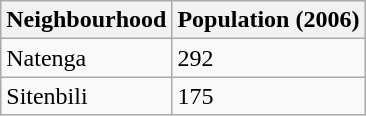<table class="wikitable">
<tr>
<th>Neighbourhood</th>
<th>Population (2006)</th>
</tr>
<tr>
<td>Natenga</td>
<td>292</td>
</tr>
<tr>
<td>Sitenbili</td>
<td>175</td>
</tr>
</table>
